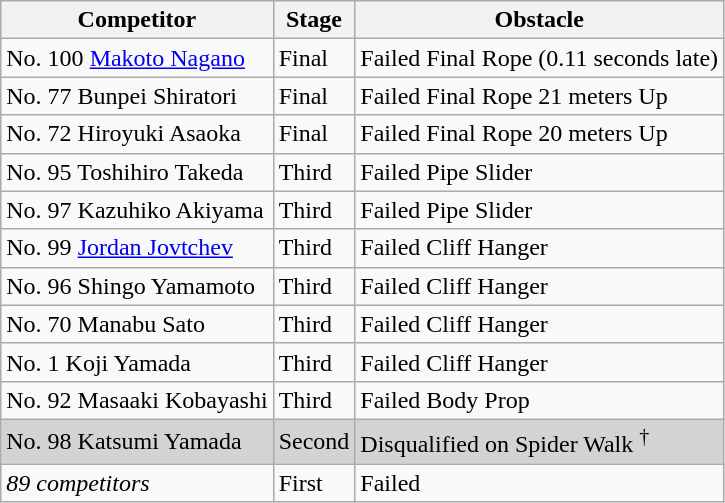<table class="wikitable">
<tr>
<th>Competitor</th>
<th>Stage</th>
<th>Obstacle</th>
</tr>
<tr>
<td>No. 100 <a href='#'>Makoto Nagano</a></td>
<td>Final</td>
<td>Failed Final Rope (0.11 seconds late)</td>
</tr>
<tr>
<td>No. 77 Bunpei Shiratori</td>
<td>Final</td>
<td>Failed Final Rope 21 meters Up</td>
</tr>
<tr>
<td>No. 72 Hiroyuki Asaoka</td>
<td>Final</td>
<td>Failed Final Rope 20 meters Up</td>
</tr>
<tr>
<td>No. 95 Toshihiro Takeda</td>
<td>Third</td>
<td>Failed Pipe Slider</td>
</tr>
<tr>
<td>No. 97 Kazuhiko Akiyama</td>
<td>Third</td>
<td>Failed Pipe Slider</td>
</tr>
<tr>
<td>No. 99 <a href='#'>Jordan Jovtchev</a></td>
<td>Third</td>
<td>Failed Cliff Hanger</td>
</tr>
<tr>
<td>No. 96 Shingo Yamamoto</td>
<td>Third</td>
<td>Failed Cliff Hanger</td>
</tr>
<tr>
<td>No. 70 Manabu Sato</td>
<td>Third</td>
<td>Failed Cliff Hanger</td>
</tr>
<tr>
<td>No. 1 Koji Yamada</td>
<td>Third</td>
<td>Failed Cliff Hanger</td>
</tr>
<tr>
<td>No. 92 Masaaki Kobayashi</td>
<td>Third</td>
<td>Failed Body Prop</td>
</tr>
<tr bgcolor="lightgray">
<td>No. 98 Katsumi Yamada</td>
<td>Second</td>
<td>Disqualified on Spider Walk <sup>†</sup></td>
</tr>
<tr>
<td><em>89 competitors</em></td>
<td>First</td>
<td>Failed</td>
</tr>
</table>
